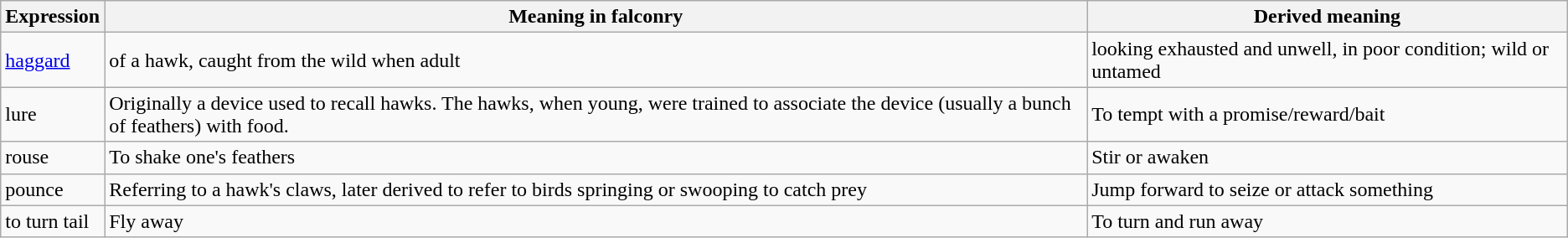<table class="wikitable">
<tr>
<th>Expression</th>
<th>Meaning in falconry</th>
<th>Derived meaning</th>
</tr>
<tr>
<td><a href='#'>haggard</a></td>
<td>of a hawk, caught from the wild when adult</td>
<td>looking exhausted and unwell, in poor condition; wild or untamed</td>
</tr>
<tr>
<td>lure</td>
<td>Originally a device used to recall hawks. The hawks, when young, were trained to associate the device (usually a bunch of feathers) with food.</td>
<td>To tempt with a promise/reward/bait</td>
</tr>
<tr>
<td>rouse</td>
<td>To shake one's feathers</td>
<td>Stir or awaken</td>
</tr>
<tr>
<td>pounce</td>
<td>Referring to a hawk's claws, later derived to refer to birds springing or swooping to catch prey</td>
<td>Jump forward to seize or attack something</td>
</tr>
<tr>
<td>to turn tail</td>
<td>Fly away</td>
<td>To turn and run away</td>
</tr>
</table>
